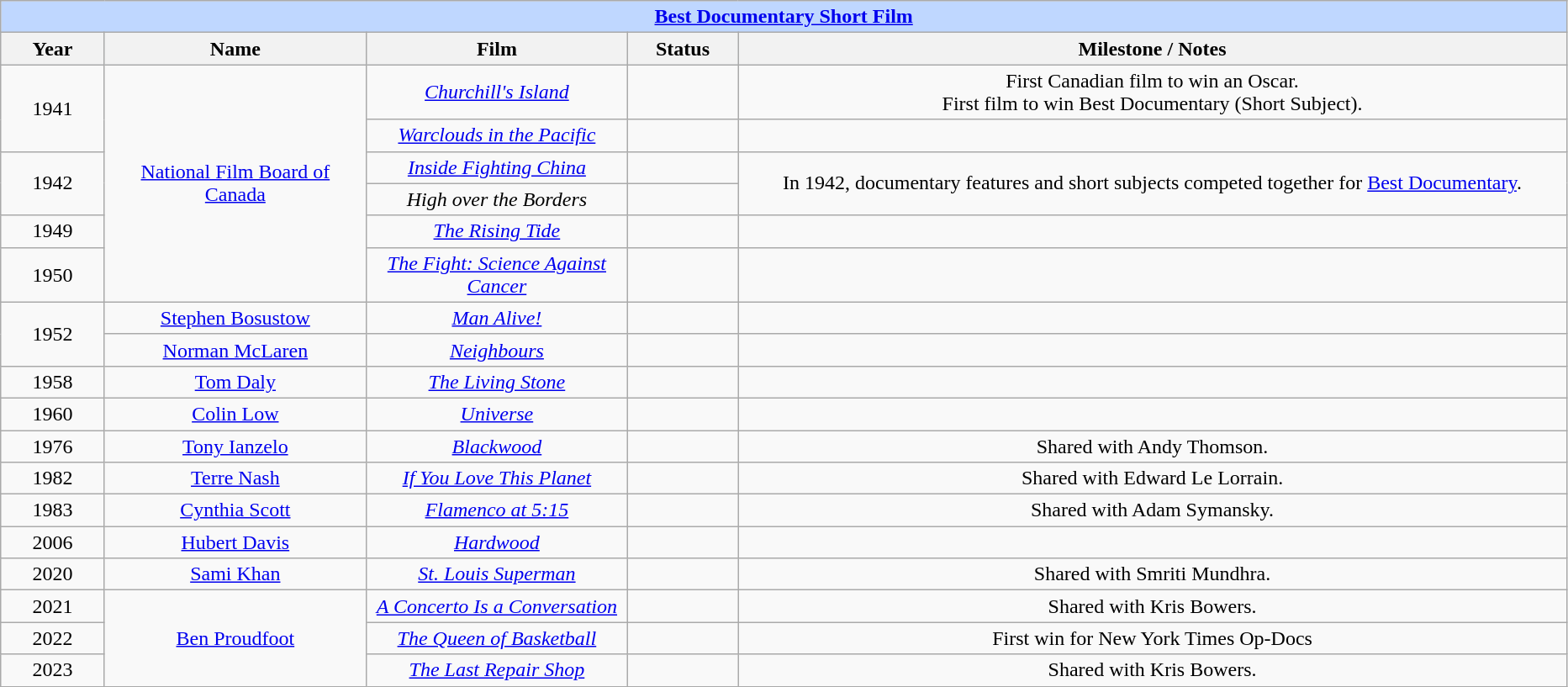<table class="wikitable" style="text-align: center">
<tr style="background:#bfd7ff;">
<td colspan="5" style="text-align:center;"><strong><a href='#'>Best Documentary Short Film</a></strong></td>
</tr>
<tr style="background:#ebf5ff;">
<th style="width:075px;">Year</th>
<th style="width:200px;">Name</th>
<th style="width:200px;">Film</th>
<th style="width:080px;">Status</th>
<th style="width:650px;">Milestone / Notes</th>
</tr>
<tr>
<td rowspan=2>1941</td>
<td rowspan=6><a href='#'>National Film Board of Canada</a></td>
<td><em><a href='#'>Churchill's Island</a></em></td>
<td></td>
<td>First Canadian film to win an Oscar.<br>First film to win Best Documentary (Short Subject).</td>
</tr>
<tr>
<td><em><a href='#'>Warclouds in the Pacific</a></em></td>
<td></td>
<td></td>
</tr>
<tr>
<td rowspan=2>1942</td>
<td><em><a href='#'>Inside Fighting China</a></em></td>
<td></td>
<td rowspan=2>In 1942, documentary features and short subjects competed together for <a href='#'>Best Documentary</a>.</td>
</tr>
<tr>
<td><em>High over the Borders</em></td>
<td></td>
</tr>
<tr>
<td>1949</td>
<td><em><a href='#'>The Rising Tide</a></em></td>
<td></td>
<td></td>
</tr>
<tr>
<td>1950</td>
<td><em><a href='#'>The Fight: Science Against Cancer</a></em></td>
<td></td>
<td></td>
</tr>
<tr>
<td rowspan="2">1952</td>
<td><a href='#'>Stephen Bosustow</a></td>
<td><em><a href='#'>Man Alive!</a></em></td>
<td></td>
<td></td>
</tr>
<tr>
<td><a href='#'>Norman McLaren</a></td>
<td><em><a href='#'>Neighbours</a></em></td>
<td></td>
<td></td>
</tr>
<tr>
<td>1958</td>
<td><a href='#'>Tom Daly</a></td>
<td><em><a href='#'>The Living Stone</a></em></td>
<td></td>
<td></td>
</tr>
<tr>
<td>1960</td>
<td><a href='#'>Colin Low</a></td>
<td><em><a href='#'>Universe</a></em></td>
<td></td>
<td></td>
</tr>
<tr>
<td>1976</td>
<td><a href='#'>Tony Ianzelo</a></td>
<td><em><a href='#'>Blackwood</a></em></td>
<td></td>
<td>Shared with Andy Thomson.</td>
</tr>
<tr>
<td>1982</td>
<td><a href='#'>Terre Nash</a></td>
<td><em><a href='#'>If You Love This Planet</a></em></td>
<td></td>
<td>Shared with Edward Le Lorrain.</td>
</tr>
<tr>
<td>1983</td>
<td><a href='#'>Cynthia Scott</a></td>
<td><em><a href='#'>Flamenco at 5:15</a></em></td>
<td></td>
<td>Shared with Adam Symansky.</td>
</tr>
<tr>
<td>2006</td>
<td><a href='#'>Hubert Davis</a></td>
<td><em><a href='#'>Hardwood</a></em></td>
<td></td>
<td></td>
</tr>
<tr>
<td>2020</td>
<td><a href='#'>Sami Khan</a></td>
<td><em><a href='#'>St. Louis Superman</a></em></td>
<td></td>
<td>Shared with Smriti Mundhra.</td>
</tr>
<tr>
<td>2021</td>
<td rowspan="3"><a href='#'>Ben Proudfoot</a></td>
<td><em><a href='#'>A Concerto Is a Conversation</a></em></td>
<td></td>
<td>Shared with Kris Bowers.</td>
</tr>
<tr>
<td>2022</td>
<td><em><a href='#'>The Queen of Basketball</a></em></td>
<td></td>
<td>First win for New York Times Op-Docs</td>
</tr>
<tr>
<td>2023</td>
<td><em><a href='#'>The Last Repair Shop</a></em></td>
<td></td>
<td>Shared with Kris Bowers.</td>
</tr>
</table>
